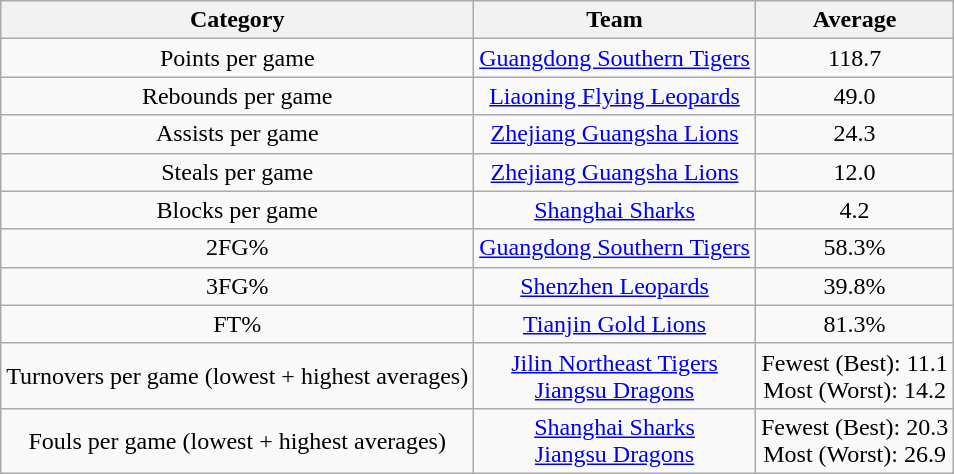<table class="wikitable" style="text-align:center">
<tr>
<th>Category</th>
<th>Team</th>
<th>Average</th>
</tr>
<tr>
<td>Points per game</td>
<td><a href='#'>Guangdong Southern Tigers</a></td>
<td>118.7</td>
</tr>
<tr>
<td>Rebounds per game</td>
<td><a href='#'>Liaoning Flying Leopards</a></td>
<td>49.0</td>
</tr>
<tr>
<td>Assists per game</td>
<td><a href='#'>Zhejiang Guangsha Lions</a></td>
<td>24.3</td>
</tr>
<tr>
<td>Steals per game</td>
<td><a href='#'>Zhejiang Guangsha Lions</a></td>
<td>12.0</td>
</tr>
<tr>
<td>Blocks per game</td>
<td><a href='#'>Shanghai Sharks</a></td>
<td>4.2</td>
</tr>
<tr>
<td>2FG%</td>
<td><a href='#'>Guangdong Southern Tigers</a></td>
<td>58.3%</td>
</tr>
<tr>
<td>3FG%</td>
<td><a href='#'>Shenzhen Leopards</a></td>
<td>39.8%</td>
</tr>
<tr>
<td>FT%</td>
<td><a href='#'>Tianjin Gold Lions</a></td>
<td>81.3%</td>
</tr>
<tr>
<td>Turnovers per game (lowest + highest averages)</td>
<td><a href='#'>Jilin Northeast Tigers</a><br><a href='#'>Jiangsu Dragons</a></td>
<td>Fewest (Best): 11.1<br>Most (Worst): 14.2</td>
</tr>
<tr>
<td>Fouls per game (lowest + highest averages)</td>
<td><a href='#'>Shanghai Sharks</a><br><a href='#'>Jiangsu Dragons</a></td>
<td>Fewest (Best): 20.3<br>Most (Worst): 26.9</td>
</tr>
</table>
